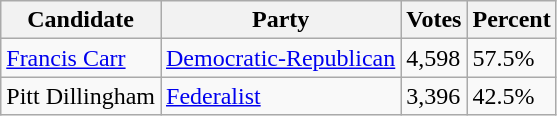<table class=wikitable>
<tr>
<th>Candidate</th>
<th>Party</th>
<th>Votes</th>
<th>Percent</th>
</tr>
<tr>
<td><a href='#'>Francis Carr</a></td>
<td><a href='#'>Democratic-Republican</a></td>
<td>4,598</td>
<td>57.5%</td>
</tr>
<tr>
<td>Pitt Dillingham</td>
<td><a href='#'>Federalist</a></td>
<td>3,396</td>
<td>42.5%</td>
</tr>
</table>
